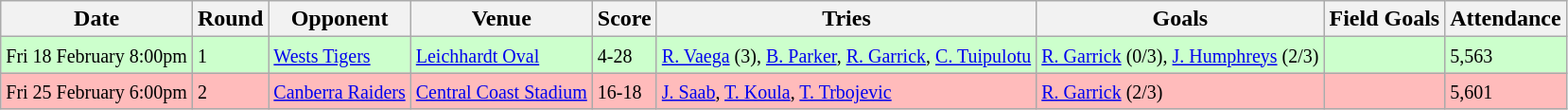<table class="wikitable">
<tr>
<th>Date</th>
<th>Round</th>
<th>Opponent</th>
<th>Venue</th>
<th>Score</th>
<th>Tries</th>
<th>Goals</th>
<th>Field Goals</th>
<th>Attendance</th>
</tr>
<tr bgcolor="#CCFFCC">
<td><small>Fri 18 February 8:00pm</small></td>
<td><small>1</small></td>
<td><small><a href='#'>Wests Tigers</a></small></td>
<td><small><a href='#'>Leichhardt Oval</a></small></td>
<td><small>4-28</small></td>
<td><small><a href='#'>R. Vaega</a> (3), <a href='#'>B. Parker</a>, <a href='#'>R. Garrick</a>, <a href='#'>C. Tuipulotu</a></small></td>
<td><small><a href='#'>R. Garrick</a> (0/3), <a href='#'>J. Humphreys</a> (2/3)</small></td>
<td></td>
<td><small>5,563</small></td>
</tr>
<tr bgcolor=#FFBBBB>
<td><small>Fri 25 February 6:00pm</small></td>
<td><small>2</small></td>
<td><small><a href='#'>Canberra Raiders</a></small></td>
<td><small><a href='#'>Central Coast Stadium</a></small></td>
<td><small>16-18</small></td>
<td><small><a href='#'>J. Saab</a>, <a href='#'>T. Koula</a>, <a href='#'>T. Trbojevic</a></small></td>
<td><small><a href='#'>R. Garrick</a> (2/3)</small></td>
<td></td>
<td><small>5,601</small></td>
</tr>
</table>
